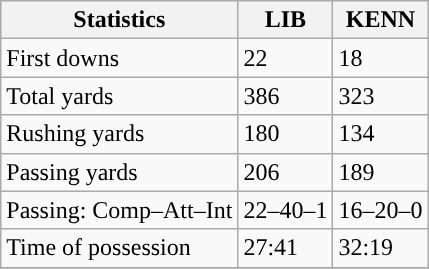<table class="wikitable" style="float: left;">
<tr>
<th>Statistics</th>
<th>LIB</th>
<th>KENN</th>
</tr>
<tr>
<td>First downs</td>
<td>22</td>
<td>18</td>
</tr>
<tr>
<td>Total yards</td>
<td>386</td>
<td>323</td>
</tr>
<tr>
<td>Rushing yards</td>
<td>180</td>
<td>134</td>
</tr>
<tr>
<td>Passing yards</td>
<td>206</td>
<td>189</td>
</tr>
<tr>
<td>Passing: Comp–Att–Int</td>
<td>22–40–1</td>
<td>16–20–0</td>
</tr>
<tr>
<td>Time of possession</td>
<td>27:41</td>
<td>32:19</td>
</tr>
<tr>
</tr>
</table>
